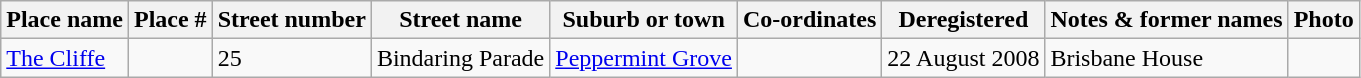<table class="wikitable sortable">
<tr>
<th>Place name</th>
<th>Place #</th>
<th>Street number</th>
<th>Street name</th>
<th>Suburb or town</th>
<th>Co-ordinates</th>
<th>Deregistered</th>
<th class="unsortable">Notes & former names</th>
<th class="unsortable">Photo</th>
</tr>
<tr>
<td><a href='#'>The Cliffe</a></td>
<td></td>
<td>25</td>
<td>Bindaring Parade</td>
<td><a href='#'>Peppermint Grove</a></td>
<td></td>
<td>22 August 2008</td>
<td>Brisbane House</td>
<td></td>
</tr>
</table>
